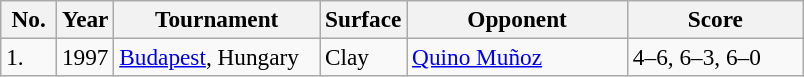<table class="sortable wikitable" style=font-size:97%>
<tr>
<th style="width:30px">No.</th>
<th style="width:30px">Year</th>
<th style="width:130px">Tournament</th>
<th style="width:50px">Surface</th>
<th style="width:140px">Opponent</th>
<th style="width:110px" class="unsortable">Score</th>
</tr>
<tr>
<td>1.</td>
<td>1997</td>
<td><a href='#'>Budapest</a>, Hungary</td>
<td>Clay</td>
<td> <a href='#'>Quino Muñoz</a></td>
<td>4–6, 6–3, 6–0</td>
</tr>
</table>
